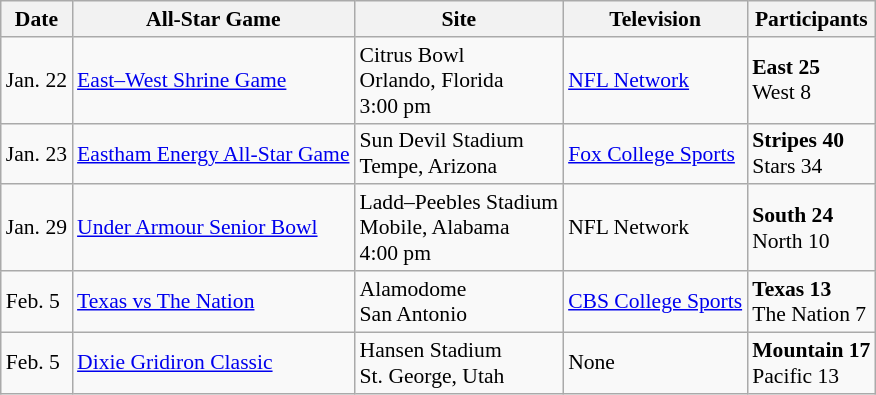<table class="wikitable" style="font-size:90%;">
<tr>
<th>Date</th>
<th>All-Star Game</th>
<th>Site</th>
<th>Television</th>
<th>Participants</th>
</tr>
<tr>
<td>Jan. 22</td>
<td><a href='#'>East–West Shrine Game</a></td>
<td>Citrus Bowl<br>Orlando, Florida<br>3:00 pm</td>
<td><a href='#'>NFL Network</a></td>
<td><strong>East 25</strong><br>West 8</td>
</tr>
<tr>
<td>Jan. 23</td>
<td><a href='#'>Eastham Energy All-Star Game</a></td>
<td>Sun Devil Stadium<br>Tempe, Arizona</td>
<td><a href='#'>Fox College Sports</a></td>
<td><strong>Stripes 40</strong><br>Stars 34</td>
</tr>
<tr>
<td>Jan. 29</td>
<td><a href='#'>Under Armour Senior Bowl</a></td>
<td>Ladd–Peebles Stadium<br>Mobile, Alabama<br>4:00 pm</td>
<td>NFL Network</td>
<td><strong>South 24</strong><br>North 10</td>
</tr>
<tr>
<td>Feb. 5</td>
<td><a href='#'>Texas vs The Nation</a></td>
<td>Alamodome<br>San Antonio</td>
<td><a href='#'>CBS College Sports</a></td>
<td><strong>Texas 13</strong><br>The Nation 7</td>
</tr>
<tr>
<td>Feb. 5</td>
<td><a href='#'>Dixie Gridiron Classic</a></td>
<td>Hansen Stadium<br>St. George, Utah</td>
<td>None</td>
<td><strong>Mountain 17</strong><br>Pacific 13</td>
</tr>
</table>
